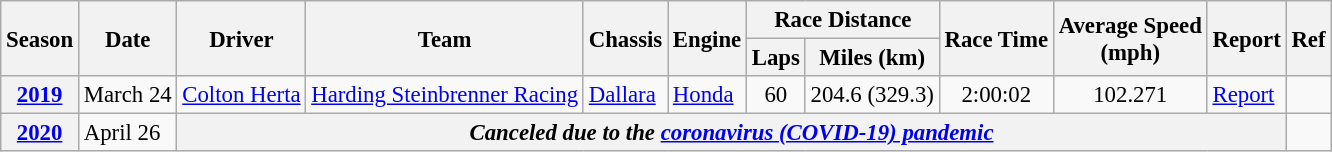<table class="wikitable" style="font-size: 95%;">
<tr>
<th rowspan="2">Season</th>
<th rowspan="2">Date</th>
<th rowspan="2">Driver</th>
<th rowspan="2">Team</th>
<th rowspan="2">Chassis</th>
<th rowspan="2">Engine</th>
<th colspan="2">Race Distance</th>
<th rowspan="2">Race Time</th>
<th rowspan="2">Average Speed<br>(mph)</th>
<th rowspan="2">Report</th>
<th rowspan="2">Ref</th>
</tr>
<tr>
<th>Laps</th>
<th>Miles (km)</th>
</tr>
<tr>
<th><a href='#'>2019</a></th>
<td>March 24</td>
<td> <a href='#'>Colton Herta</a></td>
<td><a href='#'>Harding Steinbrenner Racing</a></td>
<td><a href='#'>Dallara</a></td>
<td><a href='#'>Honda</a></td>
<td align="center">60</td>
<td align="center">204.6 (329.3)</td>
<td align="center">2:00:02</td>
<td align="center">102.271</td>
<td><a href='#'>Report</a></td>
<td></td>
</tr>
<tr>
<th><a href='#'>2020</a></th>
<td>April 26</td>
<th colspan=9><em>Canceled due to the <a href='#'>coronavirus (COVID-19) pandemic</a></em></th>
<td></td>
</tr>
</table>
